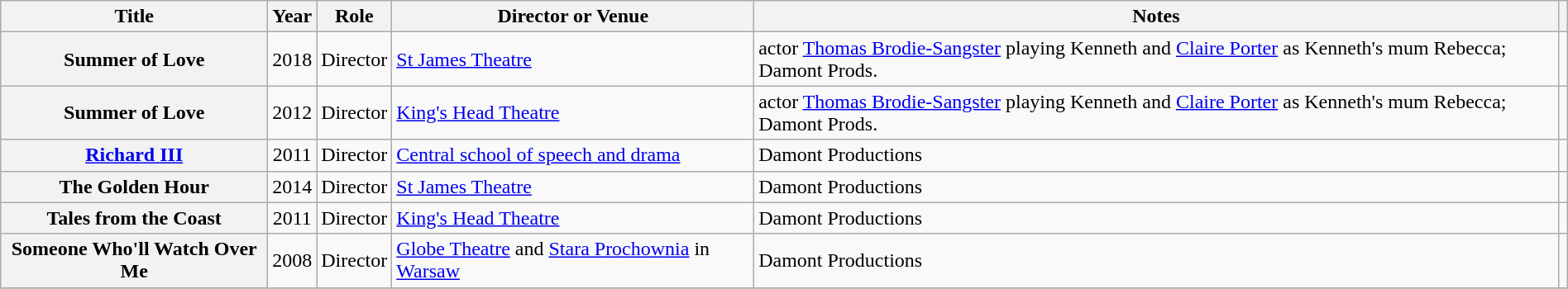<table class="wikitable plainrowheaders sortable" style="margin-right: 0;">
<tr>
<th scope="col">Title</th>
<th scope="col">Year</th>
<th scope="col">Role</th>
<th scope="col">Director or Venue</th>
<th scope="col" class="unsortable">Notes</th>
<th scope="col" class="unsortable"></th>
</tr>
<tr>
<th>Summer of Love</th>
<td style="text-align:center;">2018</td>
<td>Director</td>
<td><a href='#'>St James Theatre</a></td>
<td>actor <a href='#'>Thomas Brodie-Sangster</a> playing Kenneth and <a href='#'>Claire Porter</a> as Kenneth's mum Rebecca; Damont Prods.</td>
<td></td>
</tr>
<tr>
<th>Summer of Love</th>
<td style="text-align:center;">2012</td>
<td>Director</td>
<td><a href='#'>King's Head Theatre</a></td>
<td>actor <a href='#'>Thomas Brodie-Sangster</a> playing Kenneth and <a href='#'>Claire Porter</a> as Kenneth's mum Rebecca; Damont Prods.</td>
<td></td>
</tr>
<tr>
<th><a href='#'>Richard III</a></th>
<td style="text-align:center;">2011</td>
<td>Director</td>
<td><a href='#'>Central school of speech and drama</a></td>
<td>Damont Productions</td>
<td></td>
</tr>
<tr>
<th>The Golden Hour</th>
<td style="text-align:center;">2014</td>
<td>Director</td>
<td><a href='#'>St James Theatre</a></td>
<td>Damont Productions</td>
<td></td>
</tr>
<tr>
<th>Tales from the Coast</th>
<td style="text-align:center;">2011</td>
<td>Director</td>
<td><a href='#'>King's Head Theatre</a></td>
<td>Damont Productions</td>
<td></td>
</tr>
<tr>
<th>Someone Who'll Watch Over Me</th>
<td style="text-align:center;">2008</td>
<td>Director</td>
<td><a href='#'>Globe Theatre</a> and <a href='#'>Stara Prochownia</a> in <a href='#'>Warsaw</a></td>
<td>Damont Productions</td>
<td></td>
</tr>
<tr>
</tr>
</table>
